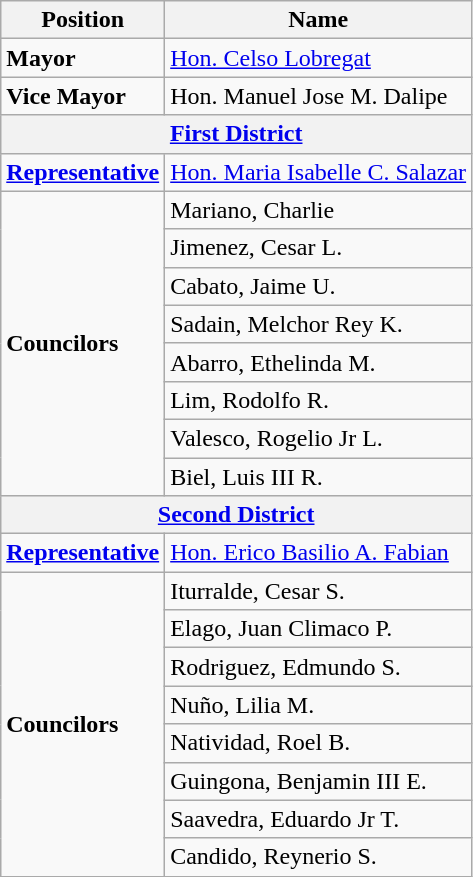<table class="wikitable">
<tr>
<th>Position</th>
<th>Name</th>
</tr>
<tr>
<td><strong>Mayor</strong></td>
<td><a href='#'>Hon. Celso Lobregat</a></td>
</tr>
<tr>
<td><strong>Vice Mayor</strong></td>
<td>Hon. Manuel Jose M. Dalipe</td>
</tr>
<tr>
<th colspan=2><strong><a href='#'>First District</a></strong></th>
</tr>
<tr>
<td><strong><a href='#'>Representative</a></strong></td>
<td><a href='#'>Hon. Maria Isabelle C. Salazar</a></td>
</tr>
<tr>
<td rowspan=8><strong>Councilors</strong></td>
<td Mariano, Charlie>Mariano, Charlie</td>
</tr>
<tr>
<td Jimenez, Cesar L.>Jimenez, Cesar L.</td>
</tr>
<tr>
<td Cabato, Jaime U.>Cabato, Jaime U.</td>
</tr>
<tr>
<td Sadain, Melchor Rey K.>Sadain, Melchor Rey K.</td>
</tr>
<tr>
<td>Abarro, Ethelinda M.</td>
</tr>
<tr>
<td Lim, Rodolfo R.>Lim, Rodolfo R.</td>
</tr>
<tr>
<td Valesco, Rogelio Jr L.>Valesco, Rogelio Jr L.</td>
</tr>
<tr>
<td Biel, Luis III R.>Biel, Luis III R.</td>
</tr>
<tr>
<th colspan=2><strong><a href='#'>Second District</a></strong></th>
</tr>
<tr>
<td><strong><a href='#'>Representative</a></strong></td>
<td><a href='#'>Hon. Erico Basilio A. Fabian</a></td>
</tr>
<tr>
<td rowspan=8><strong>Councilors</strong></td>
<td>Iturralde, Cesar S.</td>
</tr>
<tr>
<td Elago, Juan Climaco P.>Elago, Juan Climaco P.</td>
</tr>
<tr>
<td>Rodriguez, Edmundo S.</td>
</tr>
<tr>
<td>Nuño, Lilia M.</td>
</tr>
<tr>
<td>Natividad, Roel B.</td>
</tr>
<tr>
<td>Guingona, Benjamin III E.</td>
</tr>
<tr>
<td>Saavedra, Eduardo Jr T.</td>
</tr>
<tr>
<td>Candido, Reynerio S.</td>
</tr>
</table>
